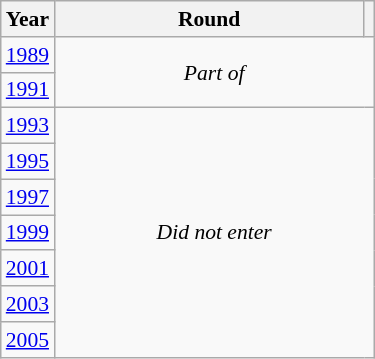<table class="wikitable" style="text-align: center; font-size:90%">
<tr>
<th>Year</th>
<th style="width:200px">Round</th>
<th></th>
</tr>
<tr>
<td><a href='#'>1989</a></td>
<td colspan="2" rowspan="2"><em>Part of </em></td>
</tr>
<tr>
<td><a href='#'>1991</a></td>
</tr>
<tr>
<td><a href='#'>1993</a></td>
<td colspan="2" rowspan="7"><em>Did not enter</em></td>
</tr>
<tr>
<td><a href='#'>1995</a></td>
</tr>
<tr>
<td><a href='#'>1997</a></td>
</tr>
<tr>
<td><a href='#'>1999</a></td>
</tr>
<tr>
<td><a href='#'>2001</a></td>
</tr>
<tr>
<td><a href='#'>2003</a></td>
</tr>
<tr>
<td><a href='#'>2005</a></td>
</tr>
</table>
